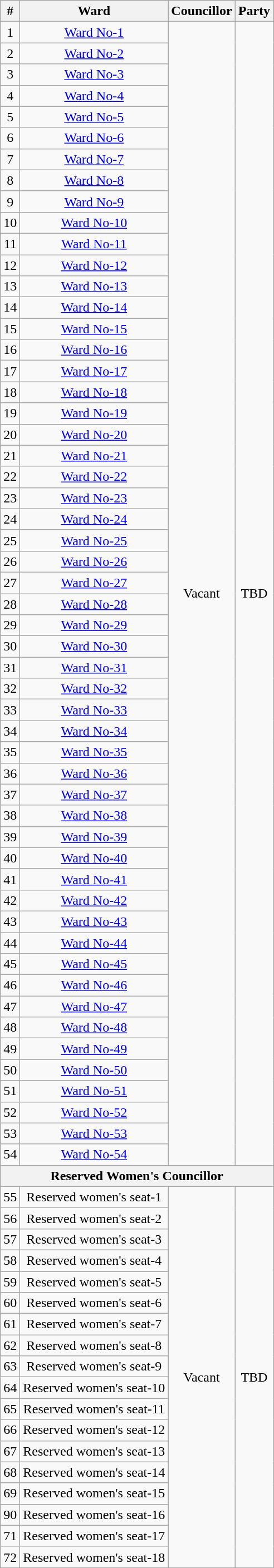<table class="wikitable sortable" style="text-align:center;">
<tr>
<th>#</th>
<th>Ward</th>
<th>Councillor</th>
<th colspan="2">Party</th>
</tr>
<tr>
<td>1</td>
<td><a href='#'>Ward No-1</a></td>
<td rowspan="54">Vacant</td>
<td colspan="2" rowspan="54" bgcolor="">TBD</td>
</tr>
<tr>
<td>2</td>
<td><a href='#'>Ward No-2</a></td>
</tr>
<tr>
<td>3</td>
<td><a href='#'>Ward No-3</a></td>
</tr>
<tr>
<td>4</td>
<td><a href='#'>Ward No-4</a></td>
</tr>
<tr>
<td>5</td>
<td><a href='#'>Ward No-5</a></td>
</tr>
<tr>
<td>6</td>
<td><a href='#'>Ward No-6</a></td>
</tr>
<tr>
<td>7</td>
<td><a href='#'>Ward No-7</a></td>
</tr>
<tr>
<td>8</td>
<td><a href='#'>Ward No-8</a></td>
</tr>
<tr>
<td>9</td>
<td><a href='#'>Ward No-9</a></td>
</tr>
<tr>
<td>10</td>
<td><a href='#'>Ward No-10</a></td>
</tr>
<tr>
<td>11</td>
<td><a href='#'>Ward No-11</a></td>
</tr>
<tr>
<td>12</td>
<td><a href='#'>Ward No-12</a></td>
</tr>
<tr>
<td>13</td>
<td><a href='#'>Ward No-13</a></td>
</tr>
<tr>
<td>14</td>
<td><a href='#'>Ward No-14</a></td>
</tr>
<tr>
<td>15</td>
<td><a href='#'>Ward No-15</a></td>
</tr>
<tr>
<td>16</td>
<td><a href='#'>Ward No-16</a></td>
</tr>
<tr>
<td>17</td>
<td><a href='#'>Ward No-17</a></td>
</tr>
<tr>
<td>18</td>
<td><a href='#'>Ward No-18</a></td>
</tr>
<tr>
<td>19</td>
<td><a href='#'>Ward No-19</a></td>
</tr>
<tr>
<td>20</td>
<td><a href='#'>Ward No-20</a></td>
</tr>
<tr>
<td>21</td>
<td><a href='#'>Ward No-21</a></td>
</tr>
<tr>
<td>22</td>
<td><a href='#'>Ward No-22</a></td>
</tr>
<tr>
<td>23</td>
<td><a href='#'>Ward No-23</a></td>
</tr>
<tr>
<td>24</td>
<td><a href='#'>Ward No-24</a></td>
</tr>
<tr>
<td>25</td>
<td><a href='#'>Ward No-25</a></td>
</tr>
<tr>
<td>26</td>
<td><a href='#'>Ward No-26</a></td>
</tr>
<tr>
<td>27</td>
<td><a href='#'>Ward No-27</a></td>
</tr>
<tr>
<td>28</td>
<td><a href='#'>Ward No-28</a></td>
</tr>
<tr>
<td>29</td>
<td><a href='#'>Ward No-29</a></td>
</tr>
<tr>
<td>30</td>
<td><a href='#'>Ward No-30</a></td>
</tr>
<tr>
<td>31</td>
<td><a href='#'>Ward No-31</a></td>
</tr>
<tr>
<td>32</td>
<td><a href='#'>Ward No-32</a></td>
</tr>
<tr>
<td>33</td>
<td><a href='#'>Ward No-33</a></td>
</tr>
<tr>
<td>34</td>
<td><a href='#'>Ward No-34</a></td>
</tr>
<tr>
<td>35</td>
<td><a href='#'>Ward No-35</a></td>
</tr>
<tr>
<td>36</td>
<td><a href='#'>Ward No-36</a></td>
</tr>
<tr>
<td>37</td>
<td><a href='#'>Ward No-37</a></td>
</tr>
<tr>
<td>38</td>
<td><a href='#'>Ward No-38</a></td>
</tr>
<tr>
<td>39</td>
<td><a href='#'>Ward No-39</a></td>
</tr>
<tr>
<td>40</td>
<td><a href='#'>Ward No-40</a></td>
</tr>
<tr>
<td>41</td>
<td><a href='#'>Ward No-41</a></td>
</tr>
<tr>
<td>42</td>
<td><a href='#'>Ward No-42</a></td>
</tr>
<tr>
<td>43</td>
<td><a href='#'>Ward No-43</a></td>
</tr>
<tr>
<td>44</td>
<td><a href='#'>Ward No-44</a></td>
</tr>
<tr>
<td>45</td>
<td><a href='#'>Ward No-45</a></td>
</tr>
<tr>
<td>46</td>
<td><a href='#'>Ward No-46</a></td>
</tr>
<tr>
<td>47</td>
<td><a href='#'>Ward No-47</a></td>
</tr>
<tr>
<td>48</td>
<td><a href='#'>Ward No-48</a></td>
</tr>
<tr>
<td>49</td>
<td><a href='#'>Ward No-49</a></td>
</tr>
<tr>
<td>50</td>
<td><a href='#'>Ward No-50</a></td>
</tr>
<tr>
<td>51</td>
<td><a href='#'>Ward No-51</a></td>
</tr>
<tr>
<td>52</td>
<td><a href='#'>Ward No-52</a></td>
</tr>
<tr>
<td>53</td>
<td><a href='#'>Ward No-53</a></td>
</tr>
<tr>
<td>54</td>
<td><a href='#'>Ward No-54</a></td>
</tr>
<tr>
<th colspan="5"><strong>Reserved Women's Councillor</strong></th>
</tr>
<tr>
<td>55</td>
<td>Reserved women's seat-1</td>
<td rowspan="18">Vacant</td>
<td colspan="2" rowspan="18" bgcolor="">TBD</td>
</tr>
<tr>
<td>56</td>
<td>Reserved women's seat-2</td>
</tr>
<tr>
<td>57</td>
<td>Reserved women's seat-3</td>
</tr>
<tr>
<td>58</td>
<td>Reserved women's seat-4</td>
</tr>
<tr>
<td>59</td>
<td>Reserved women's seat-5</td>
</tr>
<tr>
<td>60</td>
<td>Reserved women's seat-6</td>
</tr>
<tr>
<td>61</td>
<td>Reserved women's seat-7</td>
</tr>
<tr>
<td>62</td>
<td>Reserved women's seat-8</td>
</tr>
<tr>
<td>63</td>
<td>Reserved women's seat-9</td>
</tr>
<tr>
<td>64</td>
<td>Reserved women's seat-10</td>
</tr>
<tr>
<td>65</td>
<td>Reserved women's seat-11</td>
</tr>
<tr>
<td>66</td>
<td>Reserved women's seat-12</td>
</tr>
<tr>
<td>67</td>
<td>Reserved women's seat-13</td>
</tr>
<tr>
<td>68</td>
<td>Reserved women's seat-14</td>
</tr>
<tr>
<td>69</td>
<td>Reserved women's seat-15</td>
</tr>
<tr>
<td>90</td>
<td>Reserved women's seat-16</td>
</tr>
<tr>
<td>71</td>
<td>Reserved women's seat-17</td>
</tr>
<tr>
<td>72</td>
<td>Reserved women's seat-18</td>
</tr>
<tr>
</tr>
</table>
